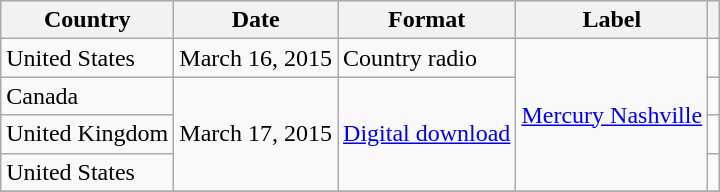<table class="wikitable">
<tr>
<th>Country</th>
<th>Date</th>
<th>Format</th>
<th>Label</th>
<th></th>
</tr>
<tr>
<td>United States</td>
<td>March 16, 2015</td>
<td>Country radio</td>
<td rowspan="4"><a href='#'>Mercury Nashville</a></td>
<td></td>
</tr>
<tr>
<td>Canada</td>
<td rowspan="3">March 17, 2015</td>
<td rowspan="3"><a href='#'>Digital download</a></td>
<td></td>
</tr>
<tr>
<td>United Kingdom</td>
<td></td>
</tr>
<tr>
<td>United States</td>
<td></td>
</tr>
<tr>
</tr>
</table>
